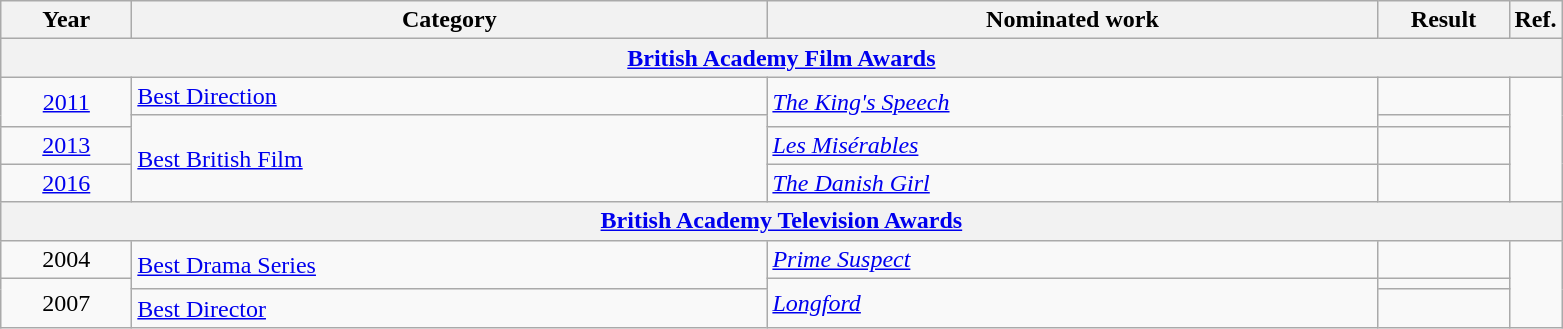<table class=wikitable>
<tr>
<th scope="col" style="width:5em;">Year</th>
<th scope="col" style="width:26em;">Category</th>
<th scope="col" style="width:25em;">Nominated work</th>
<th scope="col" style="width:5em;">Result</th>
<th>Ref.</th>
</tr>
<tr>
<th colspan=5><a href='#'>British Academy Film Awards</a></th>
</tr>
<tr>
<td style="text-align:center;", rowspan="2"><a href='#'>2011</a></td>
<td><a href='#'>Best Direction</a></td>
<td rowspan="2"><em><a href='#'>The King's Speech</a></em></td>
<td></td>
<td rowspan="4"></td>
</tr>
<tr>
<td rowspan="3"><a href='#'>Best British Film</a></td>
<td></td>
</tr>
<tr>
<td style="text-align:center;"><a href='#'>2013</a></td>
<td><em><a href='#'>Les Misérables</a></em></td>
<td></td>
</tr>
<tr>
<td style="text-align:center;"><a href='#'>2016</a></td>
<td><em><a href='#'>The Danish Girl</a></em></td>
<td></td>
</tr>
<tr>
<th colspan=5><a href='#'>British Academy Television Awards</a></th>
</tr>
<tr>
<td style="text-align:center;">2004</td>
<td rowspan="2"><a href='#'>Best Drama Series</a></td>
<td><em><a href='#'>Prime Suspect</a></em></td>
<td></td>
<td rowspan="3"></td>
</tr>
<tr>
<td style="text-align:center;", rowspan="2">2007</td>
<td rowspan="2"><em><a href='#'>Longford</a></em></td>
<td></td>
</tr>
<tr>
<td><a href='#'>Best Director</a></td>
<td></td>
</tr>
</table>
